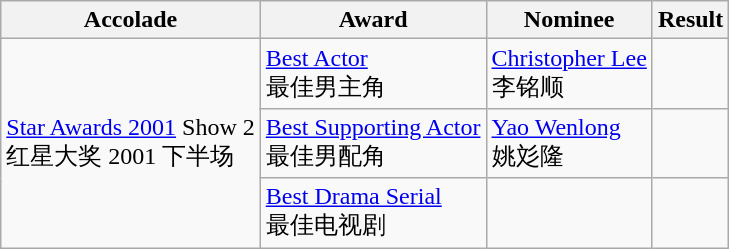<table class="wikitable">
<tr>
<th>Accolade</th>
<th>Award</th>
<th>Nominee</th>
<th>Result</th>
</tr>
<tr>
<td rowspan="7"><a href='#'>Star Awards 2001</a> Show 2 <br> 红星大奖 2001 下半场</td>
<td><a href='#'>Best Actor</a> <br> 最佳男主角</td>
<td><a href='#'>Christopher Lee</a> <br> 李铭顺</td>
<td></td>
</tr>
<tr>
<td><a href='#'>Best Supporting Actor</a> <br> 最佳男配角</td>
<td><a href='#'>Yao Wenlong</a> <br> 姚彣隆</td>
<td></td>
</tr>
<tr>
<td><a href='#'>Best Drama Serial</a> <br> 最佳电视剧</td>
<td></td>
<td></td>
</tr>
</table>
